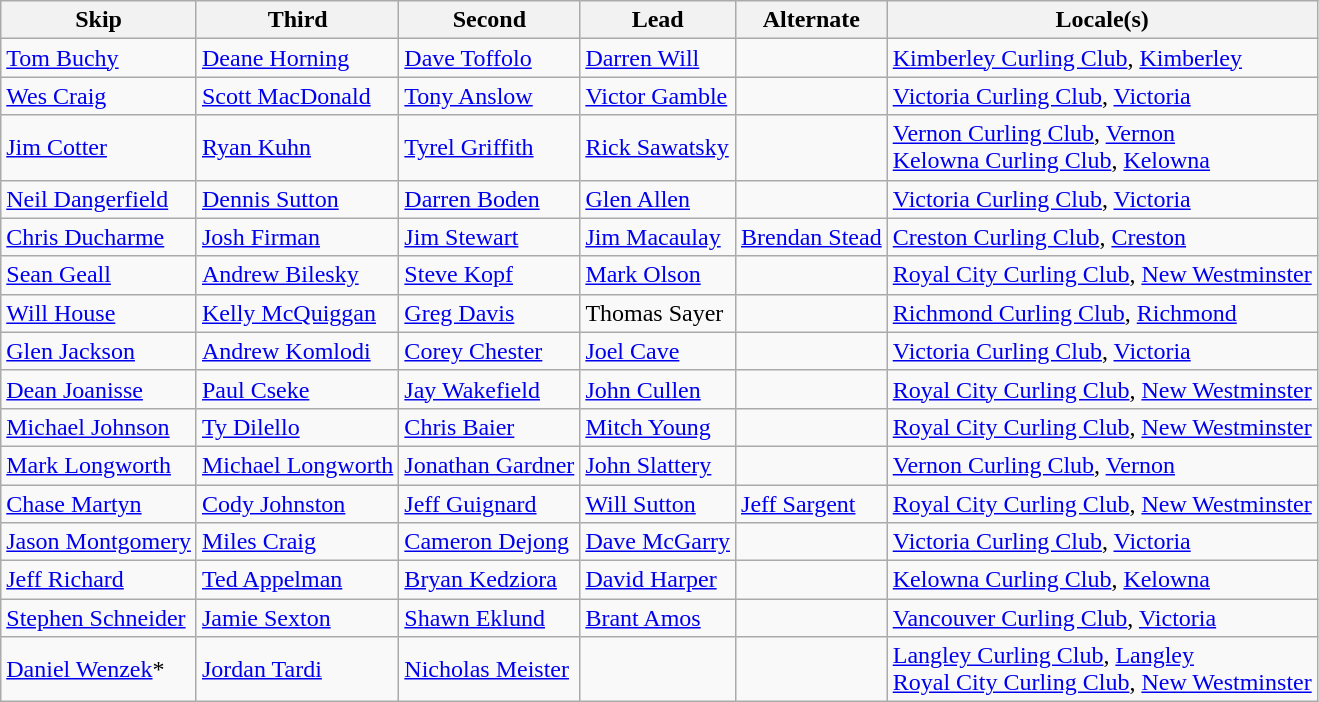<table class="wikitable">
<tr>
<th>Skip</th>
<th>Third</th>
<th>Second</th>
<th>Lead</th>
<th>Alternate</th>
<th>Locale(s)</th>
</tr>
<tr>
<td><a href='#'>Tom Buchy</a></td>
<td><a href='#'>Deane Horning</a></td>
<td><a href='#'>Dave Toffolo</a></td>
<td><a href='#'>Darren Will</a></td>
<td></td>
<td><a href='#'>Kimberley Curling Club</a>, <a href='#'>Kimberley</a></td>
</tr>
<tr>
<td><a href='#'>Wes Craig</a></td>
<td><a href='#'>Scott MacDonald</a></td>
<td><a href='#'>Tony Anslow</a></td>
<td><a href='#'>Victor Gamble</a></td>
<td></td>
<td><a href='#'>Victoria Curling Club</a>, <a href='#'>Victoria</a></td>
</tr>
<tr>
<td><a href='#'>Jim Cotter</a></td>
<td><a href='#'>Ryan Kuhn</a></td>
<td><a href='#'>Tyrel Griffith</a></td>
<td><a href='#'>Rick Sawatsky</a></td>
<td></td>
<td><a href='#'>Vernon Curling Club</a>, <a href='#'>Vernon</a> <br> <a href='#'>Kelowna Curling Club</a>, <a href='#'>Kelowna</a></td>
</tr>
<tr>
<td><a href='#'>Neil Dangerfield</a></td>
<td><a href='#'>Dennis Sutton</a></td>
<td><a href='#'>Darren Boden</a></td>
<td><a href='#'>Glen Allen</a></td>
<td></td>
<td><a href='#'>Victoria Curling Club</a>, <a href='#'>Victoria</a></td>
</tr>
<tr>
<td><a href='#'>Chris Ducharme</a></td>
<td><a href='#'>Josh Firman</a></td>
<td><a href='#'>Jim Stewart</a></td>
<td><a href='#'>Jim Macaulay</a></td>
<td><a href='#'>Brendan Stead</a></td>
<td><a href='#'>Creston Curling Club</a>, <a href='#'>Creston</a></td>
</tr>
<tr>
<td><a href='#'>Sean Geall</a></td>
<td><a href='#'>Andrew Bilesky</a></td>
<td><a href='#'>Steve Kopf</a></td>
<td><a href='#'>Mark Olson</a></td>
<td></td>
<td><a href='#'>Royal City Curling Club</a>, <a href='#'>New Westminster</a></td>
</tr>
<tr>
<td><a href='#'>Will House</a></td>
<td><a href='#'>Kelly McQuiggan</a></td>
<td><a href='#'>Greg Davis</a></td>
<td>Thomas Sayer</td>
<td></td>
<td><a href='#'>Richmond Curling Club</a>, <a href='#'>Richmond</a></td>
</tr>
<tr>
<td><a href='#'>Glen Jackson</a></td>
<td><a href='#'>Andrew Komlodi</a></td>
<td><a href='#'>Corey Chester</a></td>
<td><a href='#'>Joel Cave</a></td>
<td></td>
<td><a href='#'>Victoria Curling Club</a>, <a href='#'>Victoria</a></td>
</tr>
<tr>
<td><a href='#'>Dean Joanisse</a></td>
<td><a href='#'>Paul Cseke</a></td>
<td><a href='#'>Jay Wakefield</a></td>
<td><a href='#'>John Cullen</a></td>
<td></td>
<td><a href='#'>Royal City Curling Club</a>, <a href='#'>New Westminster</a></td>
</tr>
<tr>
<td><a href='#'>Michael Johnson</a></td>
<td><a href='#'>Ty Dilello</a></td>
<td><a href='#'>Chris Baier</a></td>
<td><a href='#'>Mitch Young</a></td>
<td></td>
<td><a href='#'>Royal City Curling Club</a>, <a href='#'>New Westminster</a></td>
</tr>
<tr>
<td><a href='#'>Mark Longworth</a></td>
<td><a href='#'>Michael Longworth</a></td>
<td><a href='#'>Jonathan Gardner</a></td>
<td><a href='#'>John Slattery</a></td>
<td></td>
<td><a href='#'>Vernon Curling Club</a>, <a href='#'>Vernon</a></td>
</tr>
<tr>
<td><a href='#'>Chase Martyn</a></td>
<td><a href='#'>Cody Johnston</a></td>
<td><a href='#'>Jeff Guignard</a></td>
<td><a href='#'>Will Sutton</a></td>
<td><a href='#'>Jeff Sargent</a></td>
<td><a href='#'>Royal City Curling Club</a>, <a href='#'>New Westminster</a></td>
</tr>
<tr>
<td><a href='#'>Jason Montgomery</a></td>
<td><a href='#'>Miles Craig</a></td>
<td><a href='#'>Cameron Dejong</a></td>
<td><a href='#'>Dave McGarry</a></td>
<td></td>
<td><a href='#'>Victoria Curling Club</a>, <a href='#'>Victoria</a></td>
</tr>
<tr>
<td><a href='#'>Jeff Richard</a></td>
<td><a href='#'>Ted Appelman</a></td>
<td><a href='#'>Bryan Kedziora</a></td>
<td><a href='#'>David Harper</a></td>
<td></td>
<td><a href='#'>Kelowna Curling Club</a>, <a href='#'>Kelowna</a></td>
</tr>
<tr>
<td><a href='#'>Stephen Schneider</a></td>
<td><a href='#'>Jamie Sexton</a></td>
<td><a href='#'>Shawn Eklund</a></td>
<td><a href='#'>Brant Amos</a></td>
<td></td>
<td><a href='#'>Vancouver Curling Club</a>, <a href='#'>Victoria</a></td>
</tr>
<tr>
<td><a href='#'>Daniel Wenzek</a>*</td>
<td><a href='#'>Jordan Tardi</a></td>
<td><a href='#'>Nicholas Meister</a></td>
<td></td>
<td></td>
<td><a href='#'>Langley Curling Club</a>, <a href='#'>Langley</a> <br> <a href='#'>Royal City Curling Club</a>, <a href='#'>New Westminster</a></td>
</tr>
</table>
